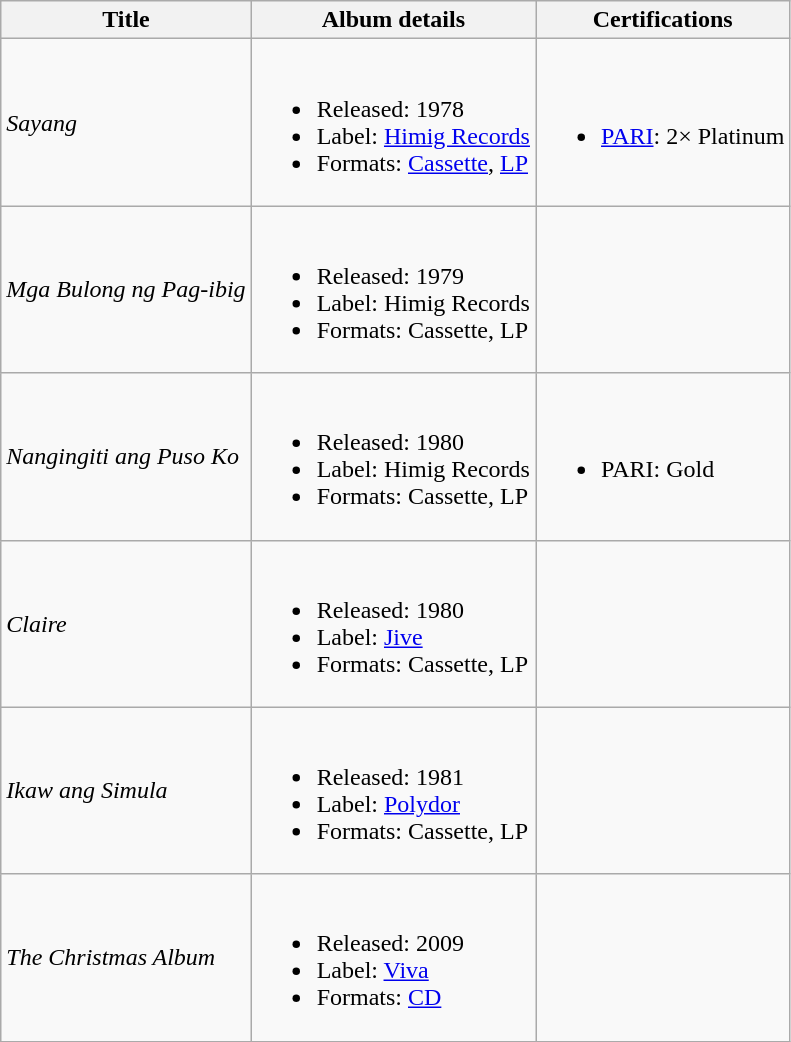<table class="wikitable">
<tr>
<th>Title</th>
<th>Album details</th>
<th>Certifications</th>
</tr>
<tr>
<td><em>Sayang</em></td>
<td><br><ul><li>Released: 1978</li><li>Label: <a href='#'>Himig Records</a></li><li>Formats: <a href='#'>Cassette</a>, <a href='#'>LP</a></li></ul></td>
<td><br><ul><li><a href='#'>PARI</a>: 2× Platinum</li></ul></td>
</tr>
<tr>
<td><em>Mga Bulong ng Pag-ibig</em></td>
<td><br><ul><li>Released: 1979</li><li>Label: Himig Records</li><li>Formats: Cassette, LP</li></ul></td>
<td></td>
</tr>
<tr>
<td><em>Nangingiti ang Puso Ko</em></td>
<td><br><ul><li>Released: 1980</li><li>Label: Himig Records</li><li>Formats: Cassette, LP</li></ul></td>
<td><br><ul><li>PARI: Gold</li></ul></td>
</tr>
<tr>
<td><em>Claire</em></td>
<td><br><ul><li>Released: 1980</li><li>Label: <a href='#'>Jive</a></li><li>Formats: Cassette, LP</li></ul></td>
<td></td>
</tr>
<tr>
<td><em>Ikaw ang Simula</em></td>
<td><br><ul><li>Released: 1981</li><li>Label: <a href='#'>Polydor</a></li><li>Formats: Cassette, LP</li></ul></td>
<td></td>
</tr>
<tr>
<td><em>The Christmas Album</em></td>
<td><br><ul><li>Released: 2009</li><li>Label: <a href='#'>Viva</a></li><li>Formats: <a href='#'>CD</a></li></ul></td>
<td></td>
</tr>
</table>
